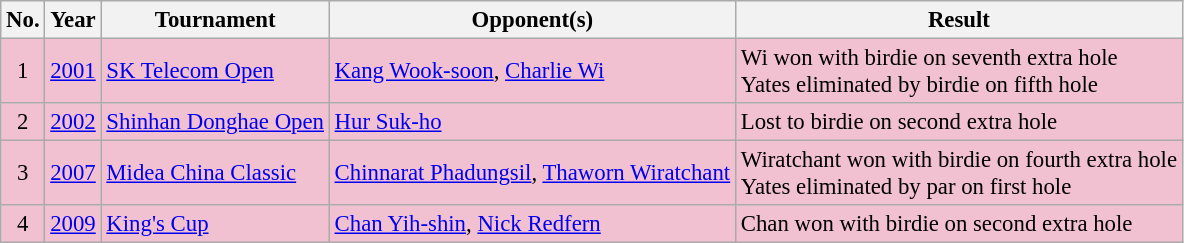<table class="wikitable" style="font-size:95%;">
<tr>
<th>No.</th>
<th>Year</th>
<th>Tournament</th>
<th>Opponent(s)</th>
<th>Result</th>
</tr>
<tr style="background:#F2C1D1;">
<td align=center>1</td>
<td><a href='#'>2001</a></td>
<td><a href='#'>SK Telecom Open</a></td>
<td> <a href='#'>Kang Wook-soon</a>,  <a href='#'>Charlie Wi</a></td>
<td>Wi won with birdie on seventh extra hole<br>Yates eliminated by birdie on fifth hole</td>
</tr>
<tr style="background:#F2C1D1;">
<td align=center>2</td>
<td><a href='#'>2002</a></td>
<td><a href='#'>Shinhan Donghae Open</a></td>
<td> <a href='#'>Hur Suk-ho</a></td>
<td>Lost to birdie on second extra hole</td>
</tr>
<tr style="background:#F2C1D1;">
<td align=center>3</td>
<td><a href='#'>2007</a></td>
<td><a href='#'>Midea China Classic</a></td>
<td> <a href='#'>Chinnarat Phadungsil</a>,  <a href='#'>Thaworn Wiratchant</a></td>
<td>Wiratchant won with birdie on fourth extra hole<br>Yates eliminated by par on first hole</td>
</tr>
<tr style="background:#F2C1D1;">
<td align=center>4</td>
<td><a href='#'>2009</a></td>
<td><a href='#'>King's Cup</a></td>
<td> <a href='#'>Chan Yih-shin</a>,  <a href='#'>Nick Redfern</a></td>
<td>Chan won with birdie on second extra hole</td>
</tr>
</table>
